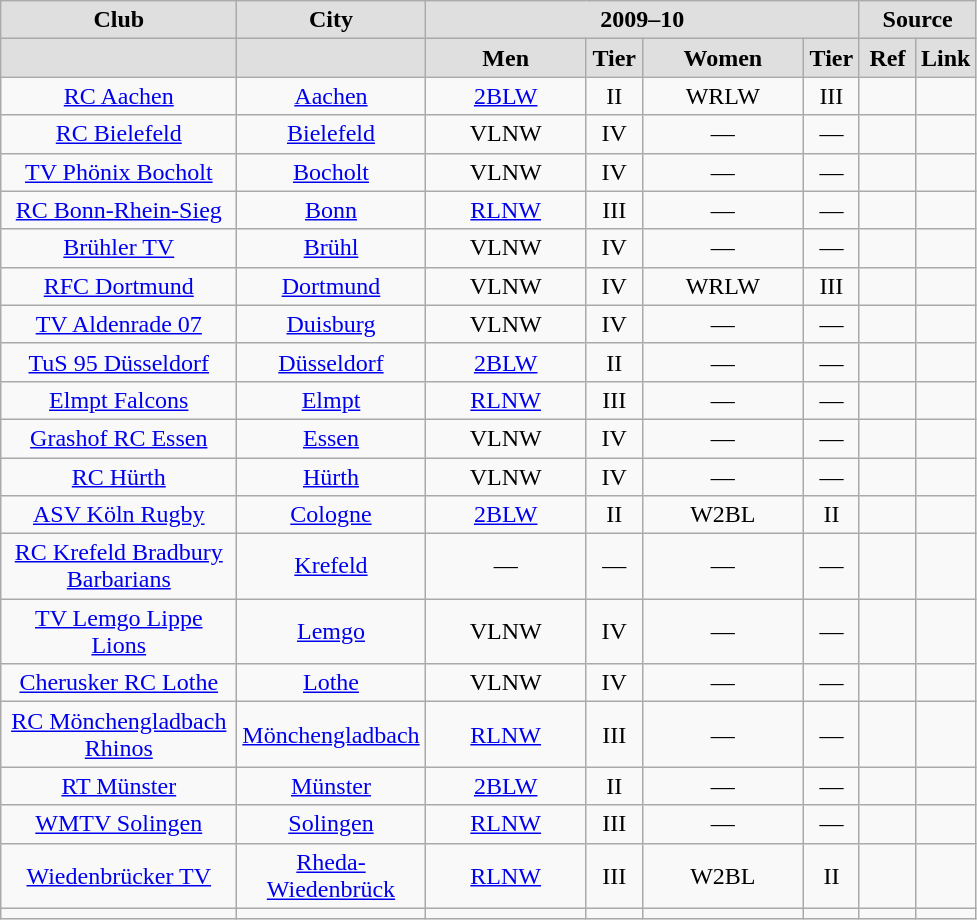<table class="wikitable">
<tr align="center"  bgcolor="#dfdfdf">
<td width="150"><strong>Club</strong></td>
<td width="100"><strong>City</strong></td>
<td width="200" colspan=4><strong>2009–10</strong></td>
<td colspan=2><strong>Source</strong></td>
</tr>
<tr align="center" bgcolor="#dfdfdf">
<td></td>
<td></td>
<td width="100"><strong>Men</strong></td>
<td width="30"><strong>Tier</strong></td>
<td width="100"><strong>Women</strong></td>
<td width="30"><strong>Tier</strong></td>
<td width="30"><strong>Ref</strong></td>
<td width="30"><strong>Link</strong></td>
</tr>
<tr align="center">
<td><a href='#'>RC Aachen</a></td>
<td><a href='#'>Aachen</a></td>
<td><a href='#'>2BLW</a></td>
<td>II</td>
<td>WRLW</td>
<td>III</td>
<td></td>
<td></td>
</tr>
<tr align="center">
<td><a href='#'>RC Bielefeld</a></td>
<td><a href='#'>Bielefeld</a></td>
<td>VLNW</td>
<td>IV</td>
<td>—</td>
<td>—</td>
<td></td>
<td></td>
</tr>
<tr align="center">
<td><a href='#'>TV Phönix Bocholt</a></td>
<td><a href='#'>Bocholt</a></td>
<td>VLNW</td>
<td>IV</td>
<td>—</td>
<td>—</td>
<td></td>
<td></td>
</tr>
<tr align="center">
<td><a href='#'>RC Bonn-Rhein-Sieg</a></td>
<td><a href='#'>Bonn</a></td>
<td><a href='#'>RLNW</a></td>
<td>III</td>
<td>—</td>
<td>—</td>
<td></td>
<td></td>
</tr>
<tr align="center">
<td><a href='#'>Brühler TV</a></td>
<td><a href='#'>Brühl</a></td>
<td>VLNW</td>
<td>IV</td>
<td>—</td>
<td>—</td>
<td></td>
<td></td>
</tr>
<tr align="center">
<td><a href='#'>RFC Dortmund</a></td>
<td><a href='#'>Dortmund</a></td>
<td>VLNW</td>
<td>IV</td>
<td>WRLW</td>
<td>III</td>
<td></td>
<td></td>
</tr>
<tr align="center">
<td><a href='#'>TV Aldenrade 07</a></td>
<td><a href='#'>Duisburg</a></td>
<td>VLNW</td>
<td>IV</td>
<td>—</td>
<td>—</td>
<td></td>
<td></td>
</tr>
<tr align="center">
<td><a href='#'>TuS 95 Düsseldorf</a></td>
<td><a href='#'>Düsseldorf</a></td>
<td><a href='#'>2BLW</a></td>
<td>II</td>
<td>—</td>
<td>—</td>
<td></td>
<td></td>
</tr>
<tr align="center">
<td><a href='#'>Elmpt Falcons</a></td>
<td><a href='#'>Elmpt</a></td>
<td><a href='#'>RLNW</a></td>
<td>III</td>
<td>—</td>
<td>—</td>
<td></td>
<td></td>
</tr>
<tr align="center">
<td><a href='#'>Grashof RC Essen</a></td>
<td><a href='#'>Essen</a></td>
<td>VLNW</td>
<td>IV</td>
<td>—</td>
<td>—</td>
<td></td>
<td></td>
</tr>
<tr align="center">
<td><a href='#'>RC Hürth</a></td>
<td><a href='#'>Hürth</a></td>
<td>VLNW</td>
<td>IV</td>
<td>—</td>
<td>—</td>
<td></td>
<td></td>
</tr>
<tr align="center">
<td><a href='#'>ASV Köln Rugby</a></td>
<td><a href='#'>Cologne</a></td>
<td><a href='#'>2BLW</a></td>
<td>II</td>
<td>W2BL</td>
<td>II</td>
<td></td>
<td></td>
</tr>
<tr align="center">
<td><a href='#'>RC Krefeld Bradbury Barbarians</a></td>
<td><a href='#'>Krefeld</a></td>
<td>—</td>
<td>—</td>
<td>—</td>
<td>—</td>
<td></td>
<td></td>
</tr>
<tr align="center">
<td><a href='#'>TV Lemgo Lippe Lions</a></td>
<td><a href='#'>Lemgo</a></td>
<td>VLNW</td>
<td>IV</td>
<td>—</td>
<td>—</td>
<td></td>
<td></td>
</tr>
<tr align="center">
<td><a href='#'>Cherusker RC Lothe</a></td>
<td><a href='#'>Lothe</a></td>
<td>VLNW</td>
<td>IV</td>
<td>—</td>
<td>—</td>
<td></td>
<td></td>
</tr>
<tr align="center">
<td><a href='#'>RC Mönchengladbach Rhinos</a></td>
<td><a href='#'>Mönchengladbach</a></td>
<td><a href='#'>RLNW</a></td>
<td>III</td>
<td>—</td>
<td>—</td>
<td></td>
<td></td>
</tr>
<tr align="center">
<td><a href='#'>RT Münster</a></td>
<td><a href='#'>Münster</a></td>
<td><a href='#'>2BLW</a></td>
<td>II</td>
<td>—</td>
<td>—</td>
<td></td>
<td></td>
</tr>
<tr align="center">
<td><a href='#'>WMTV Solingen</a></td>
<td><a href='#'>Solingen</a></td>
<td><a href='#'>RLNW</a></td>
<td>III</td>
<td>—</td>
<td>—</td>
<td></td>
<td></td>
</tr>
<tr align="center">
<td><a href='#'>Wiedenbrücker TV</a></td>
<td><a href='#'>Rheda-Wiedenbrück</a></td>
<td><a href='#'>RLNW</a></td>
<td>III</td>
<td>W2BL</td>
<td>II</td>
<td></td>
<td></td>
</tr>
<tr align="center">
<td></td>
<td></td>
<td></td>
<td></td>
<td></td>
<td></td>
<td></td>
<td></td>
</tr>
</table>
